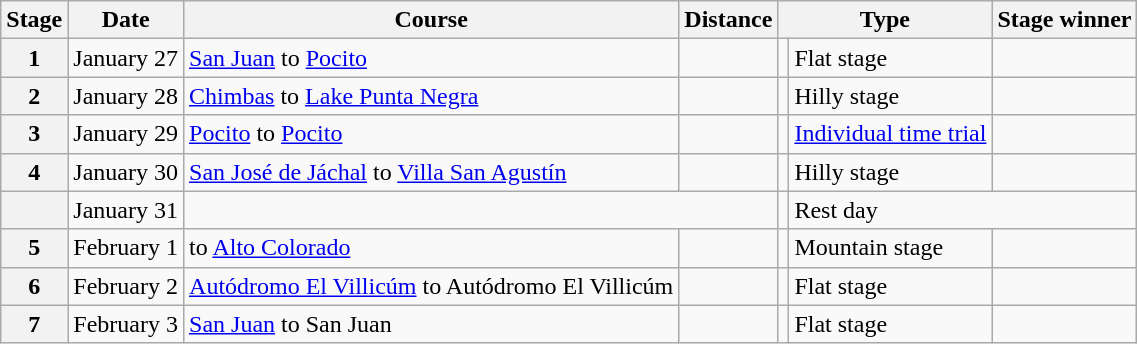<table class="wikitable">
<tr>
<th scope="col">Stage</th>
<th scope="col">Date</th>
<th scope="col">Course</th>
<th scope="col">Distance</th>
<th scope="col" colspan="2">Type</th>
<th scope="col">Stage winner</th>
</tr>
<tr>
<th scope="row" style="text-align:center;">1</th>
<td style="text-align:center;">January 27</td>
<td><a href='#'>San Juan</a> to <a href='#'>Pocito</a></td>
<td style="text-align:center;"></td>
<td></td>
<td>Flat stage</td>
<td></td>
</tr>
<tr>
<th scope="row" style="text-align:center;">2</th>
<td style="text-align:center;">January 28</td>
<td><a href='#'>Chimbas</a> to <a href='#'>Lake Punta Negra</a></td>
<td style="text-align:center;"></td>
<td></td>
<td>Hilly stage</td>
<td></td>
</tr>
<tr>
<th scope="row" style="text-align:center;">3</th>
<td style="text-align:center;">January 29</td>
<td><a href='#'>Pocito</a> to <a href='#'>Pocito</a></td>
<td style="text-align:center;"></td>
<td></td>
<td><a href='#'>Individual time trial</a></td>
<td></td>
</tr>
<tr>
<th scope="row" style="text-align:center;">4</th>
<td style="text-align:center;">January 30</td>
<td><a href='#'>San José de Jáchal</a> to <a href='#'>Villa San Agustín</a></td>
<td style="text-align:center;"></td>
<td></td>
<td>Hilly stage</td>
<td></td>
</tr>
<tr>
<th scope="row"></th>
<td style="text-align:center;">January 31</td>
<td colspan="2"></td>
<td></td>
<td colspan="3">Rest day</td>
</tr>
<tr>
<th scope="row" style="text-align:center;">5</th>
<td style="text-align:center;">February 1</td>
<td> to <a href='#'>Alto Colorado</a></td>
<td style="text-align:center;"></td>
<td></td>
<td>Mountain stage</td>
<td></td>
</tr>
<tr>
<th scope="row" style="text-align:center;">6</th>
<td style="text-align:center;">February 2</td>
<td><a href='#'>Autódromo El Villicúm</a> to Autódromo El Villicúm</td>
<td style="text-align:center;"></td>
<td></td>
<td>Flat stage</td>
<td></td>
</tr>
<tr>
<th scope="row" style="text-align:center;">7</th>
<td style="text-align:center;">February 3</td>
<td><a href='#'>San Juan</a> to San Juan</td>
<td style="text-align:center;"></td>
<td></td>
<td>Flat stage</td>
<td></td>
</tr>
</table>
